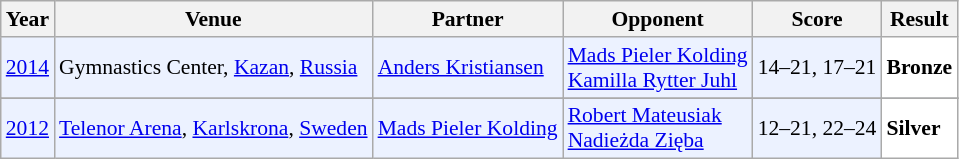<table class="sortable wikitable" style="font-size: 90%;">
<tr>
<th>Year</th>
<th>Venue</th>
<th>Partner</th>
<th>Opponent</th>
<th>Score</th>
<th>Result</th>
</tr>
<tr style="background:#ECF2FF">
<td align="center"><a href='#'>2014</a></td>
<td align="left">Gymnastics Center, <a href='#'>Kazan</a>, <a href='#'>Russia</a></td>
<td align="left"> <a href='#'>Anders Kristiansen</a></td>
<td align="left"> <a href='#'>Mads Pieler Kolding</a> <br>  <a href='#'>Kamilla Rytter Juhl</a></td>
<td align="left">14–21, 17–21</td>
<td style="text-align:left; background:white"> <strong>Bronze</strong></td>
</tr>
<tr>
</tr>
<tr style="background:#ECF2FF">
<td align="center"><a href='#'>2012</a></td>
<td align="left"><a href='#'>Telenor Arena</a>, <a href='#'>Karlskrona</a>, <a href='#'>Sweden</a></td>
<td align="left"> <a href='#'>Mads Pieler Kolding</a></td>
<td align="left"> <a href='#'>Robert Mateusiak</a> <br>  <a href='#'>Nadieżda Zięba</a></td>
<td align="left">12–21, 22–24</td>
<td style="text-align:left; background:white"> <strong>Silver</strong></td>
</tr>
</table>
